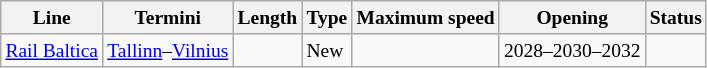<table class="wikitable static-row-numbers static-row-header-hash" style="font-size:small;">
<tr>
<th>Line</th>
<th>Termini</th>
<th data-sort-type="number">Length</th>
<th>Type</th>
<th>Maximum speed</th>
<th>Opening</th>
<th>Status</th>
</tr>
<tr>
<td><a href='#'>Rail Baltica</a></td>
<td><a href='#'>Tallinn</a>–<a href='#'>Vilnius</a></td>
<td></td>
<td>New</td>
<td></td>
<td>2028–2030–2032</td>
<td></td>
</tr>
</table>
